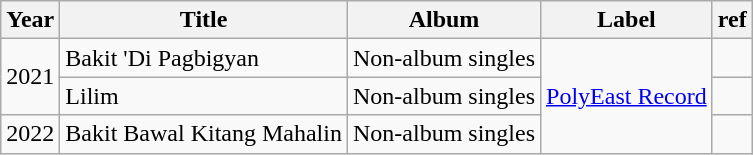<table class="wikitable">
<tr>
<th>Year</th>
<th>Title</th>
<th>Album</th>
<th>Label</th>
<th>ref</th>
</tr>
<tr>
<td rowspan="2">2021</td>
<td>Bakit 'Di Pagbigyan</td>
<td>Non-album singles</td>
<td rowspan="3"><a href='#'>PolyEast Record</a></td>
<td></td>
</tr>
<tr>
<td>Lilim</td>
<td>Non-album singles</td>
<td></td>
</tr>
<tr>
<td>2022</td>
<td>Bakit Bawal Kitang Mahalin</td>
<td>Non-album singles</td>
<td></td>
</tr>
</table>
